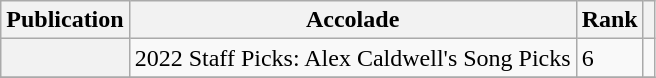<table class="sortable wikitable plainrowheaders  mw-collapsible">
<tr>
<th scope="col">Publication</th>
<th scope="col" class="unsortable">Accolade</th>
<th scope="col">Rank</th>
<th scope="col" class="unsortable"></th>
</tr>
<tr>
<th scope="row"><em></em></th>
<td>2022 Staff Picks: Alex Caldwell's Song Picks</td>
<td>6</td>
<td></td>
</tr>
<tr>
</tr>
</table>
